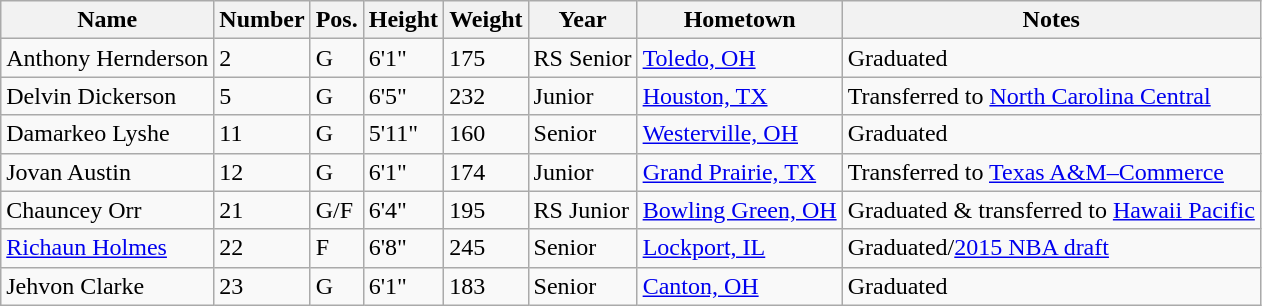<table class="wikitable sortable" border="1">
<tr>
<th>Name</th>
<th>Number</th>
<th>Pos.</th>
<th>Height</th>
<th>Weight</th>
<th>Year</th>
<th>Hometown</th>
<th class="unsortable">Notes</th>
</tr>
<tr>
<td>Anthony Hernderson</td>
<td>2</td>
<td>G</td>
<td>6'1"</td>
<td>175</td>
<td>RS Senior</td>
<td><a href='#'>Toledo, OH</a></td>
<td>Graduated</td>
</tr>
<tr>
<td>Delvin Dickerson</td>
<td>5</td>
<td>G</td>
<td>6'5"</td>
<td>232</td>
<td>Junior</td>
<td><a href='#'>Houston, TX</a></td>
<td>Transferred to <a href='#'>North Carolina Central</a></td>
</tr>
<tr>
<td>Damarkeo Lyshe</td>
<td>11</td>
<td>G</td>
<td>5'11"</td>
<td>160</td>
<td>Senior</td>
<td><a href='#'>Westerville, OH</a></td>
<td>Graduated</td>
</tr>
<tr>
<td>Jovan Austin</td>
<td>12</td>
<td>G</td>
<td>6'1"</td>
<td>174</td>
<td>Junior</td>
<td><a href='#'>Grand Prairie, TX</a></td>
<td>Transferred to <a href='#'>Texas A&M–Commerce</a></td>
</tr>
<tr>
<td>Chauncey Orr</td>
<td>21</td>
<td>G/F</td>
<td>6'4"</td>
<td>195</td>
<td>RS Junior</td>
<td><a href='#'>Bowling Green, OH</a></td>
<td>Graduated & transferred to <a href='#'>Hawaii Pacific</a></td>
</tr>
<tr>
<td><a href='#'>Richaun Holmes</a></td>
<td>22</td>
<td>F</td>
<td>6'8"</td>
<td>245</td>
<td>Senior</td>
<td><a href='#'>Lockport, IL</a></td>
<td>Graduated/<a href='#'>2015 NBA draft</a></td>
</tr>
<tr>
<td>Jehvon Clarke</td>
<td>23</td>
<td>G</td>
<td>6'1"</td>
<td>183</td>
<td>Senior</td>
<td><a href='#'>Canton, OH</a></td>
<td>Graduated</td>
</tr>
</table>
